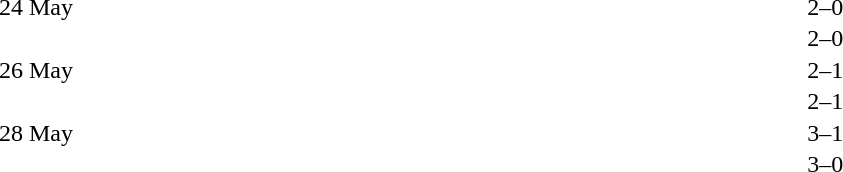<table cellspacing=1 width=70%>
<tr>
<th width=25%></th>
<th width=30%></th>
<th width=15%></th>
<th width=30%></th>
</tr>
<tr>
<td>24 May</td>
<td align=right></td>
<td align=center>2–0</td>
<td></td>
</tr>
<tr>
<td></td>
<td align=right></td>
<td align=center>2–0</td>
<td></td>
</tr>
<tr>
<td>26 May</td>
<td align=right></td>
<td align=center>2–1</td>
<td></td>
</tr>
<tr>
<td></td>
<td align=right></td>
<td align=center>2–1</td>
<td></td>
</tr>
<tr>
<td>28 May</td>
<td align=right></td>
<td align=center>3–1</td>
<td></td>
</tr>
<tr>
<td></td>
<td align=right></td>
<td align=center>3–0</td>
<td></td>
</tr>
</table>
